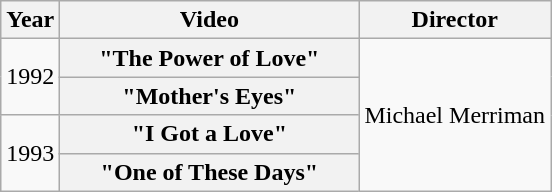<table class="wikitable plainrowheaders">
<tr>
<th>Year</th>
<th style="width:12em;">Video</th>
<th>Director</th>
</tr>
<tr>
<td rowspan="2">1992</td>
<th scope="row">"The Power of Love"</th>
<td rowspan="4">Michael Merriman</td>
</tr>
<tr>
<th scope="row">"Mother's Eyes"</th>
</tr>
<tr>
<td rowspan="2">1993</td>
<th scope="row">"I Got a Love"</th>
</tr>
<tr>
<th scope="row">"One of These Days"</th>
</tr>
</table>
